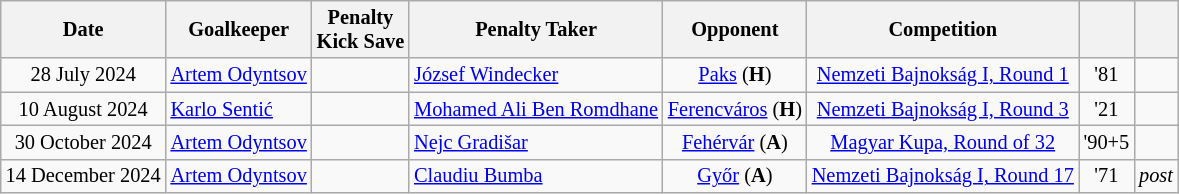<table class="wikitable sortable sticky-header zebra" style="text-align:center; font-size:85%;">
<tr>
<th>Date</th>
<th>Goalkeeper</th>
<th>Penalty<br>Kick Save</th>
<th>Penalty Taker</th>
<th>Opponent</th>
<th>Competition</th>
<th></th>
<th></th>
</tr>
<tr>
<td>28 July 2024</td>
<td align="left"> <a href='#'>Artem Odyntsov</a></td>
<td></td>
<td align="left"> <a href='#'>József Windecker</a></td>
<td><a href='#'>Paks</a> (<strong>H</strong>)</td>
<td><a href='#'>Nemzeti Bajnokság I, Round 1</a></td>
<td> '81</td>
<td></td>
</tr>
<tr>
<td>10 August 2024</td>
<td align="left"> <a href='#'>Karlo Sentić</a></td>
<td></td>
<td align="left"> <a href='#'>Mohamed Ali Ben Romdhane</a></td>
<td><a href='#'>Ferencváros</a> (<strong>H</strong>)</td>
<td><a href='#'>Nemzeti Bajnokság I, Round 3</a></td>
<td> '21</td>
<td></td>
</tr>
<tr>
<td>30 October 2024</td>
<td align="left"> <a href='#'>Artem Odyntsov</a></td>
<td></td>
<td align="left"> <a href='#'>Nejc Gradišar</a></td>
<td><a href='#'> Fehérvár</a> (<strong>A</strong>)</td>
<td><a href='#'>Magyar Kupa, Round of 32</a></td>
<td> '90+5</td>
<td></td>
</tr>
<tr>
<td>14 December 2024</td>
<td align="left"> <a href='#'>Artem Odyntsov</a></td>
<td></td>
<td align="left"> <a href='#'>Claudiu Bumba</a></td>
<td><a href='#'>Győr</a> (<strong>A</strong>)</td>
<td><a href='#'>Nemzeti Bajnokság I, Round 17</a></td>
<td> '71</td>
<td><em>post</em></td>
</tr>
</table>
